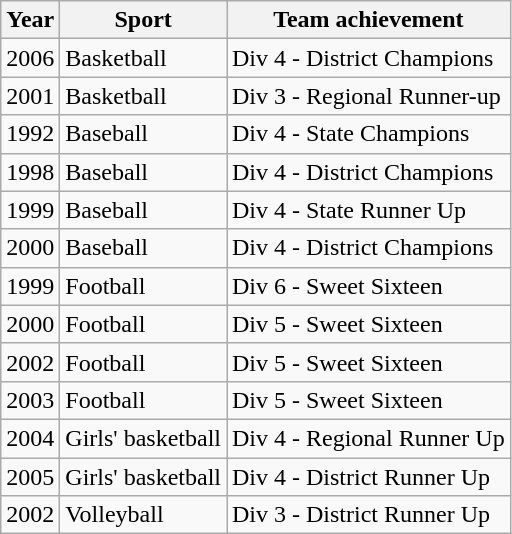<table class="wikitable">
<tr>
<th>Year</th>
<th>Sport</th>
<th>Team achievement</th>
</tr>
<tr>
<td>2006</td>
<td>Basketball</td>
<td>Div 4 - District Champions</td>
</tr>
<tr>
<td>2001</td>
<td>Basketball</td>
<td>Div 3 - Regional Runner-up</td>
</tr>
<tr>
<td>1992</td>
<td>Baseball</td>
<td>Div 4 - State Champions</td>
</tr>
<tr>
<td>1998</td>
<td>Baseball</td>
<td>Div 4 - District Champions</td>
</tr>
<tr>
<td>1999</td>
<td>Baseball</td>
<td>Div 4 - State Runner Up</td>
</tr>
<tr>
<td>2000</td>
<td>Baseball</td>
<td>Div 4 - District Champions</td>
</tr>
<tr>
<td>1999</td>
<td>Football</td>
<td>Div 6 - Sweet Sixteen</td>
</tr>
<tr>
<td>2000</td>
<td>Football</td>
<td>Div 5 - Sweet Sixteen</td>
</tr>
<tr>
<td>2002</td>
<td>Football</td>
<td>Div 5 - Sweet Sixteen</td>
</tr>
<tr>
<td>2003</td>
<td>Football</td>
<td>Div 5 - Sweet Sixteen</td>
</tr>
<tr>
<td>2004</td>
<td>Girls' basketball</td>
<td>Div 4 - Regional Runner Up</td>
</tr>
<tr>
<td>2005</td>
<td>Girls' basketball</td>
<td>Div 4 - District Runner Up</td>
</tr>
<tr>
<td>2002</td>
<td>Volleyball</td>
<td>Div 3 - District Runner Up</td>
</tr>
</table>
